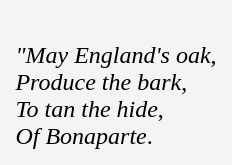<table cellpadding=10 border="0" align=center>
<tr>
<td bgcolor=#f4f4f4><br><em>"May England's oak</em>,<br>
<em>Produce the bark</em>,<br>
<em>To tan the hide</em>,<br>
<em>Of Bonaparte</em>.<br></td>
</tr>
</table>
